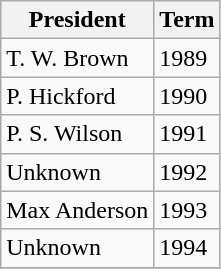<table class="wikitable">
<tr>
<th>President</th>
<th>Term</th>
</tr>
<tr>
<td>T. W. Brown</td>
<td>1989</td>
</tr>
<tr>
<td>P. Hickford</td>
<td>1990</td>
</tr>
<tr>
<td>P. S. Wilson</td>
<td>1991</td>
</tr>
<tr>
<td>Unknown</td>
<td>1992</td>
</tr>
<tr>
<td>Max Anderson</td>
<td>1993 </td>
</tr>
<tr>
<td>Unknown</td>
<td>1994</td>
</tr>
<tr>
</tr>
</table>
